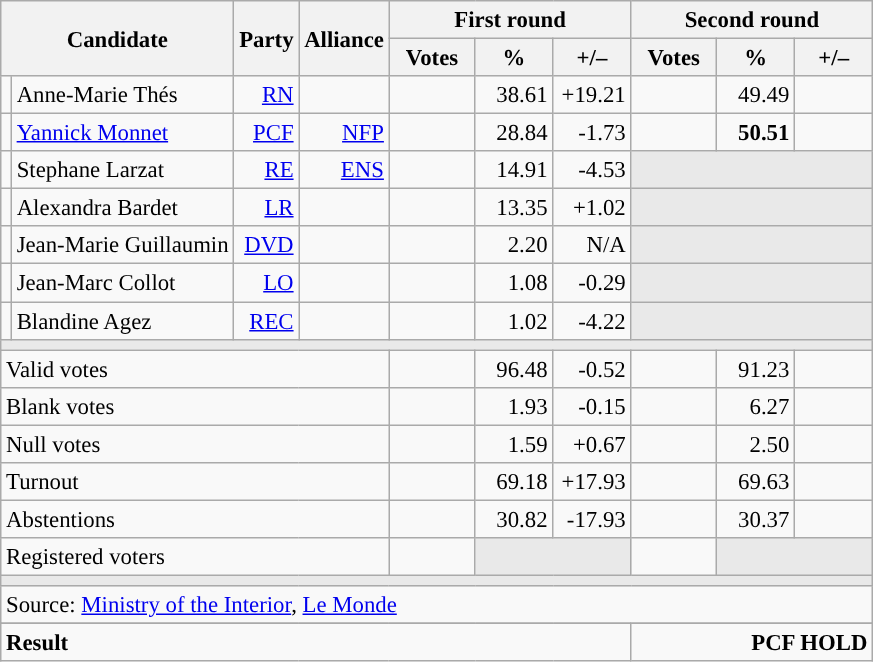<table class="wikitable" style="text-align:right;font-size:95%;">
<tr>
<th rowspan="2" colspan="2">Candidate</th>
<th rowspan="2">Party</th>
<th rowspan="2">Alliance</th>
<th colspan="3">First round</th>
<th colspan="3">Second round</th>
</tr>
<tr>
<th style="width:50px;">Votes</th>
<th style="width:45px;">%</th>
<th style="width:45px;">+/–</th>
<th style="width:50px;">Votes</th>
<th style="width:45px;">%</th>
<th style="width:45px;">+/–</th>
</tr>
<tr>
<td style="color:inherit;background:"></td>
<td style="text-align:left;">Anne-Marie Thés</td>
<td><a href='#'>RN</a></td>
<td></td>
<td></td>
<td>38.61</td>
<td>+19.21</td>
<td></td>
<td>49.49</td>
<td></td>
</tr>
<tr>
<td style="color:inherit;background:"></td>
<td style="text-align:left;"><a href='#'>Yannick Monnet</a></td>
<td><a href='#'>PCF</a></td>
<td><a href='#'>NFP</a></td>
<td></td>
<td>28.84</td>
<td>-1.73</td>
<td><strong></strong></td>
<td><strong>50.51</strong></td>
<td></td>
</tr>
<tr>
<td style="color:inherit;background:"></td>
<td style="text-align:left;">Stephane Larzat</td>
<td><a href='#'>RE</a></td>
<td><a href='#'>ENS</a></td>
<td></td>
<td>14.91</td>
<td>-4.53</td>
<td colspan="3" style="background:#E9E9E9;"></td>
</tr>
<tr>
<td style="color:inherit;background:"></td>
<td style="text-align:left;">Alexandra Bardet</td>
<td><a href='#'>LR</a></td>
<td></td>
<td></td>
<td>13.35</td>
<td>+1.02</td>
<td colspan="3" style="background:#E9E9E9;"></td>
</tr>
<tr>
<td style="color:inherit;background:"></td>
<td style="text-align:left;">Jean-Marie Guillaumin</td>
<td><a href='#'>DVD</a></td>
<td></td>
<td></td>
<td>2.20</td>
<td>N/A</td>
<td colspan="3" style="background:#E9E9E9;"></td>
</tr>
<tr>
<td style="color:inherit;background:"></td>
<td style="text-align:left;">Jean-Marc Collot</td>
<td><a href='#'>LO</a></td>
<td></td>
<td></td>
<td>1.08</td>
<td>-0.29</td>
<td colspan="3" style="background:#E9E9E9;"></td>
</tr>
<tr>
<td style="color:inherit;background:"></td>
<td style="text-align:left;">Blandine Agez</td>
<td><a href='#'>REC</a></td>
<td></td>
<td></td>
<td>1.02</td>
<td>-4.22</td>
<td colspan="3" style="background:#E9E9E9;"></td>
</tr>
<tr>
<td colspan="10" style="background:#E9E9E9;"></td>
</tr>
<tr>
<td colspan="4" style="text-align:left;">Valid votes</td>
<td></td>
<td>96.48</td>
<td>-0.52</td>
<td></td>
<td>91.23</td>
<td></td>
</tr>
<tr>
<td colspan="4" style="text-align:left;">Blank votes</td>
<td></td>
<td>1.93</td>
<td>-0.15</td>
<td></td>
<td>6.27</td>
<td></td>
</tr>
<tr>
<td colspan="4" style="text-align:left;">Null votes</td>
<td></td>
<td>1.59</td>
<td>+0.67</td>
<td></td>
<td>2.50</td>
<td></td>
</tr>
<tr>
<td colspan="4" style="text-align:left;">Turnout</td>
<td></td>
<td>69.18</td>
<td>+17.93</td>
<td></td>
<td>69.63</td>
<td></td>
</tr>
<tr>
<td colspan="4" style="text-align:left;">Abstentions</td>
<td></td>
<td>30.82</td>
<td>-17.93</td>
<td></td>
<td>30.37</td>
<td></td>
</tr>
<tr>
<td colspan="4" style="text-align:left;">Registered voters</td>
<td></td>
<td colspan="2" style="background:#E9E9E9;"></td>
<td></td>
<td colspan="2" style="background:#E9E9E9;"></td>
</tr>
<tr>
<td colspan="10" style="background:#E9E9E9;"></td>
</tr>
<tr>
<td colspan="10" style="text-align:left;">Source: <a href='#'>Ministry of the Interior</a>, <a href='#'>Le Monde</a></td>
</tr>
<tr>
</tr>
<tr style="font-weight:bold">
<td colspan="7" style="text-align:left;">Result</td>
<td colspan="7" style="background-color:">PCF HOLD</td>
</tr>
</table>
